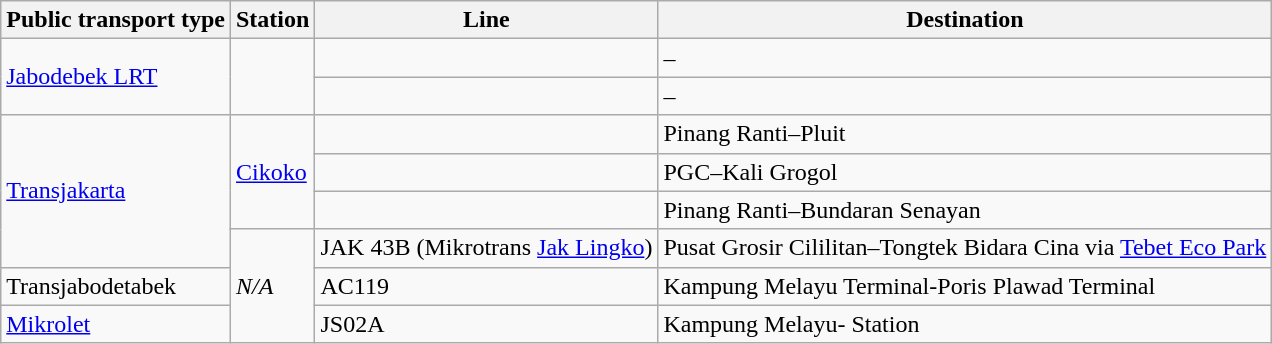<table class="wikitable">
<tr>
<th>Public transport type</th>
<th>Station</th>
<th>Line</th>
<th>Destination</th>
</tr>
<tr>
<td rowspan="2"><a href='#'>Jabodebek LRT</a></td>
<td rowspan="2"></td>
<td></td>
<td>–</td>
</tr>
<tr>
<td></td>
<td>–</td>
</tr>
<tr>
<td rowspan="4"><a href='#'>Transjakarta</a></td>
<td rowspan="3"><a href='#'>Cikoko</a></td>
<td></td>
<td>Pinang Ranti–Pluit</td>
</tr>
<tr>
<td></td>
<td>PGC–Kali Grogol</td>
</tr>
<tr>
<td></td>
<td>Pinang Ranti–Bundaran Senayan</td>
</tr>
<tr>
<td rowspan="3"><em>N/A</em></td>
<td>JAK 43B (Mikrotrans <a href='#'>Jak Lingko</a>)</td>
<td>Pusat Grosir Cililitan–Tongtek Bidara Cina via <a href='#'>Tebet Eco Park</a></td>
</tr>
<tr>
<td>Transjabodetabek</td>
<td>AC119</td>
<td>Kampung Melayu Terminal-Poris Plawad Terminal</td>
</tr>
<tr>
<td><a href='#'>Mikrolet</a></td>
<td>JS02A</td>
<td>Kampung Melayu- Station</td>
</tr>
</table>
